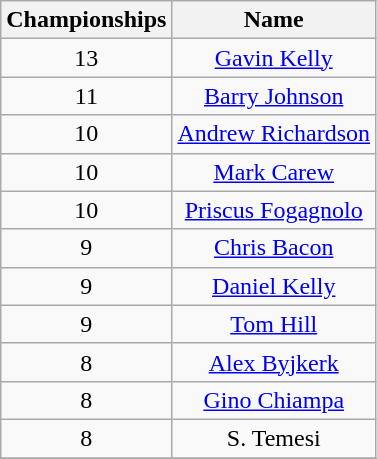<table class="wikitable"  style="text-align:center">
<tr>
<th>Championships</th>
<th>Name</th>
</tr>
<tr>
<td>13</td>
<td><a href='#'>Gavin Kelly</a></td>
</tr>
<tr>
<td>11</td>
<td><a href='#'>Barry Johnson</a></td>
</tr>
<tr>
<td>10</td>
<td><a href='#'>Andrew Richardson</a></td>
</tr>
<tr>
<td>10</td>
<td><a href='#'>Mark Carew</a></td>
</tr>
<tr>
<td>10</td>
<td><a href='#'>Priscus Fogagnolo</a></td>
</tr>
<tr>
<td>9</td>
<td><a href='#'>Chris Bacon</a></td>
</tr>
<tr>
<td>9</td>
<td><a href='#'>Daniel Kelly</a></td>
</tr>
<tr>
<td>9</td>
<td><a href='#'>Tom Hill</a></td>
</tr>
<tr>
<td>8</td>
<td><a href='#'>Alex Byjkerk</a></td>
</tr>
<tr>
<td>8</td>
<td><a href='#'>Gino Chiampa</a></td>
</tr>
<tr>
<td>8</td>
<td>S. Temesi</td>
</tr>
<tr>
</tr>
</table>
